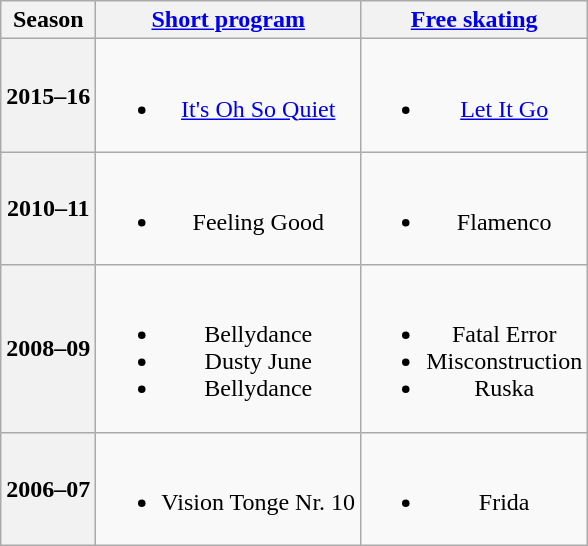<table class=wikitable style=text-align:center>
<tr>
<th>Season</th>
<th><a href='#'>Short program</a></th>
<th><a href='#'>Free skating</a></th>
</tr>
<tr>
<th>2015–16</th>
<td><br><ul><li><a href='#'>It's Oh So Quiet</a> <br></li></ul></td>
<td><br><ul><li><a href='#'>Let It Go</a> <br></li></ul></td>
</tr>
<tr>
<th>2010–11 <br> </th>
<td><br><ul><li>Feeling Good <br></li></ul></td>
<td><br><ul><li>Flamenco</li></ul></td>
</tr>
<tr>
<th>2008–09 <br> </th>
<td><br><ul><li>Bellydance <br></li><li>Dusty June <br></li><li>Bellydance <br></li></ul></td>
<td><br><ul><li>Fatal Error <br></li><li>Misconstruction <br></li><li>Ruska <br></li></ul></td>
</tr>
<tr>
<th>2006–07 <br> </th>
<td><br><ul><li>Vision Tonge Nr. 10 <br></li></ul></td>
<td><br><ul><li>Frida <br></li></ul></td>
</tr>
</table>
